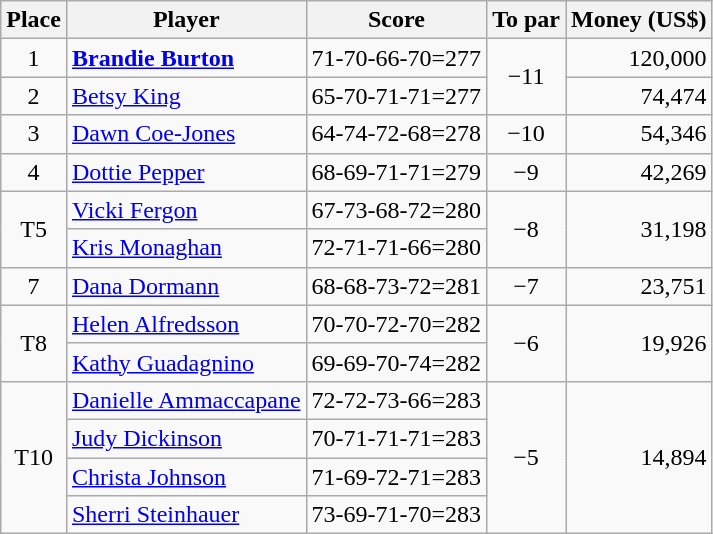<table class="wikitable">
<tr>
<th>Place</th>
<th>Player</th>
<th>Score</th>
<th>To par</th>
<th>Money (US$)</th>
</tr>
<tr>
<td align=center>1</td>
<td> <strong><a href='#'>Brandie Burton</a></strong></td>
<td>71-70-66-70=277</td>
<td rowspan="2" align=center>−11</td>
<td align=right>120,000</td>
</tr>
<tr>
<td align=center>2</td>
<td> <a href='#'>Betsy King</a></td>
<td>65-70-71-71=277</td>
<td align=right>74,474</td>
</tr>
<tr>
<td align=center>3</td>
<td> <a href='#'>Dawn Coe-Jones</a></td>
<td>64-74-72-68=278</td>
<td align=center>−10</td>
<td align=right>54,346</td>
</tr>
<tr>
<td align=center>4</td>
<td> <a href='#'>Dottie Pepper</a></td>
<td>68-69-71-71=279</td>
<td align=center>−9</td>
<td align=right>42,269</td>
</tr>
<tr>
<td rowspan="2" align=center>T5</td>
<td> <a href='#'>Vicki Fergon</a></td>
<td>67-73-68-72=280</td>
<td rowspan="2" align=center>−8</td>
<td rowspan="2" align=right>31,198</td>
</tr>
<tr>
<td> <a href='#'>Kris Monaghan</a></td>
<td>72-71-71-66=280</td>
</tr>
<tr>
<td align=center>7</td>
<td> <a href='#'>Dana Dormann</a></td>
<td>68-68-73-72=281</td>
<td align=center>−7</td>
<td align=right>23,751</td>
</tr>
<tr>
<td rowspan="2" align=center>T8</td>
<td> <a href='#'>Helen Alfredsson</a></td>
<td>70-70-72-70=282</td>
<td rowspan="2" align=center>−6</td>
<td rowspan="2" align=right>19,926</td>
</tr>
<tr>
<td> <a href='#'>Kathy Guadagnino</a></td>
<td>69-69-70-74=282</td>
</tr>
<tr>
<td rowspan="4" align=center>T10</td>
<td> <a href='#'>Danielle Ammaccapane</a></td>
<td>72-72-73-66=283</td>
<td rowspan="4" align=center>−5</td>
<td rowspan="4" align=right>14,894</td>
</tr>
<tr>
<td> <a href='#'>Judy Dickinson</a></td>
<td>70-71-71-71=283</td>
</tr>
<tr>
<td> <a href='#'>Christa Johnson</a></td>
<td>71-69-72-71=283</td>
</tr>
<tr>
<td> <a href='#'>Sherri Steinhauer</a></td>
<td>73-69-71-70=283</td>
</tr>
</table>
